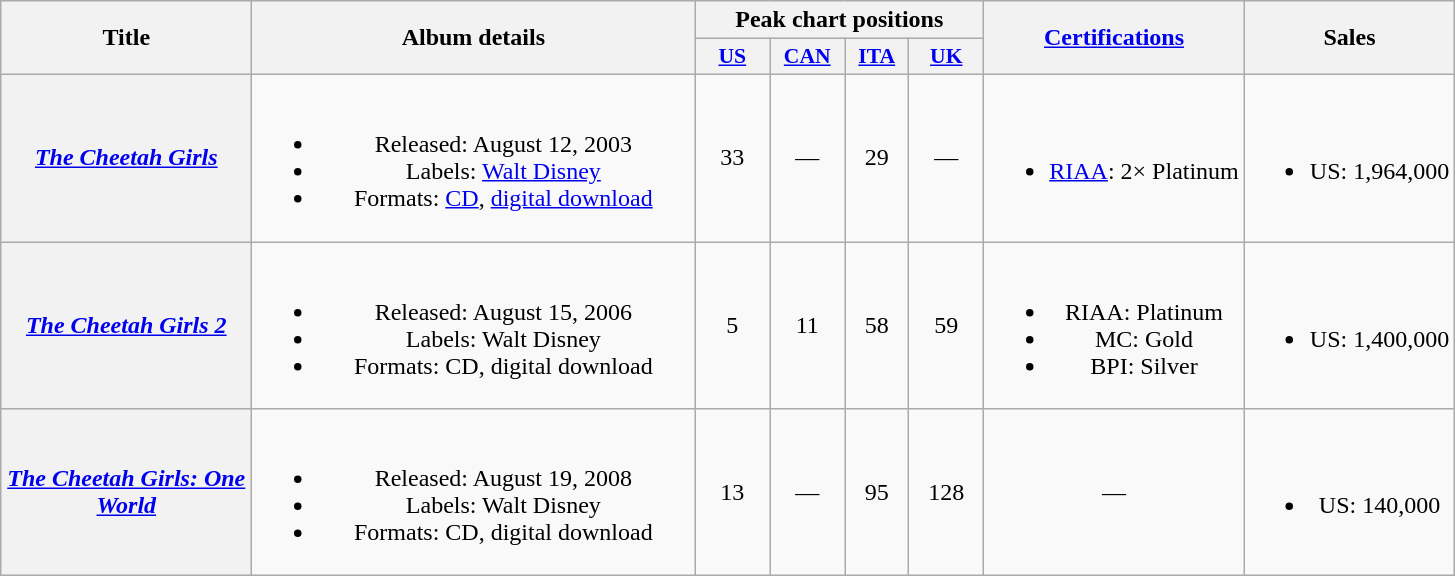<table class="wikitable plainrowheaders" style="text-align:center;">
<tr>
<th scope="col" rowspan="2" style="width:10em;">Title</th>
<th scope="col" rowspan="2" style="width:18em;">Album details</th>
<th scope="col" colspan="4">Peak chart positions</th>
<th scope="col" rowspan="2"><a href='#'>Certifications</a></th>
<th scope="col" rowspan="2">Sales</th>
</tr>
<tr>
<th scope="col" style="width:3em;font-size:90%;"><a href='#'>US</a><br></th>
<th scope="col" style="width:3em;font-size:90%;"><a href='#'>CAN</a></th>
<th scope="col" style="width:2.5em;font-size:90%;"><a href='#'>ITA</a><br></th>
<th scope="col" style="width:3em;font-size:90%;"><a href='#'>UK</a></th>
</tr>
<tr>
<th scope="row"><em><a href='#'>The Cheetah Girls</a></em></th>
<td><br><ul><li>Released: August 12, 2003</li><li>Labels: <a href='#'>Walt Disney</a></li><li>Formats: <a href='#'>CD</a>, <a href='#'>digital download</a></li></ul></td>
<td>33</td>
<td>—</td>
<td>29</td>
<td>—</td>
<td><br><ul><li><a href='#'>RIAA</a>: 2× Platinum</li></ul></td>
<td><br><ul><li>US: 1,964,000</li></ul></td>
</tr>
<tr>
<th scope="row"><em><a href='#'>The Cheetah Girls 2</a></em></th>
<td><br><ul><li>Released: August 15, 2006</li><li>Labels: Walt Disney</li><li>Formats: CD, digital download</li></ul></td>
<td>5</td>
<td>11</td>
<td>58</td>
<td>59</td>
<td><br><ul><li>RIAA: Platinum</li><li>MC: Gold</li><li>BPI: Silver</li></ul></td>
<td><br><ul><li>US: 1,400,000</li></ul></td>
</tr>
<tr>
<th scope="row"><em><a href='#'>The Cheetah Girls: One World</a></em></th>
<td><br><ul><li>Released: August 19, 2008</li><li>Labels: Walt Disney</li><li>Formats: CD, digital download</li></ul></td>
<td>13</td>
<td>—</td>
<td>95</td>
<td>128</td>
<td>—</td>
<td><br><ul><li>US: 140,000</li></ul></td>
</tr>
</table>
